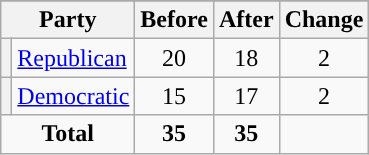<table class="wikitable" style="text-align:center;">
<tr>
</tr>
<tr>
<th colspan=2>Party</th>
<th>Before</th>
<th>After</th>
<th>Change</th>
</tr>
<tr>
<th style="background-color:"></th>
<td style="text-align:left;"><a href='#'>Republican</a></td>
<td>20</td>
<td>18</td>
<td> 2</td>
</tr>
<tr>
<th style="background-color:"></th>
<td style="text-align:left;"><a href='#'>Democratic</a></td>
<td>15</td>
<td>17</td>
<td> 2</td>
</tr>
<tr>
<td colspan=2><strong>Total</strong></td>
<td><strong>35</strong></td>
<td><strong>35</strong></td>
<td></td>
</tr>
</table>
